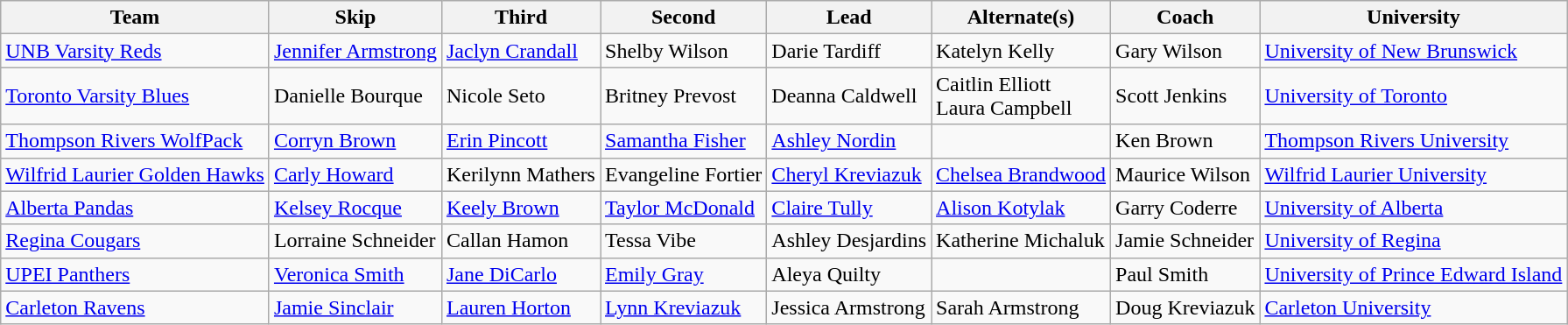<table class=wikitable>
<tr>
<th>Team</th>
<th>Skip</th>
<th>Third</th>
<th>Second</th>
<th>Lead</th>
<th>Alternate(s)</th>
<th>Coach</th>
<th>University</th>
</tr>
<tr>
<td><a href='#'>UNB Varsity Reds</a></td>
<td><a href='#'>Jennifer Armstrong</a></td>
<td><a href='#'>Jaclyn Crandall</a></td>
<td>Shelby Wilson</td>
<td>Darie Tardiff</td>
<td>Katelyn Kelly</td>
<td>Gary Wilson</td>
<td> <a href='#'>University of New Brunswick</a></td>
</tr>
<tr>
<td><a href='#'>Toronto Varsity Blues</a></td>
<td>Danielle Bourque</td>
<td>Nicole Seto</td>
<td>Britney Prevost</td>
<td>Deanna Caldwell</td>
<td>Caitlin Elliott <br> Laura Campbell</td>
<td>Scott Jenkins</td>
<td> <a href='#'>University of Toronto</a></td>
</tr>
<tr>
<td><a href='#'>Thompson Rivers WolfPack</a></td>
<td><a href='#'>Corryn Brown</a></td>
<td><a href='#'>Erin Pincott</a></td>
<td><a href='#'>Samantha Fisher</a></td>
<td><a href='#'>Ashley Nordin</a></td>
<td></td>
<td>Ken Brown</td>
<td> <a href='#'>Thompson Rivers University</a></td>
</tr>
<tr>
<td><a href='#'>Wilfrid Laurier Golden Hawks</a></td>
<td><a href='#'>Carly Howard</a></td>
<td>Kerilynn Mathers</td>
<td>Evangeline Fortier</td>
<td><a href='#'>Cheryl Kreviazuk</a></td>
<td><a href='#'>Chelsea Brandwood</a></td>
<td>Maurice Wilson</td>
<td> <a href='#'>Wilfrid Laurier University</a></td>
</tr>
<tr>
<td><a href='#'>Alberta Pandas</a></td>
<td><a href='#'>Kelsey Rocque</a></td>
<td><a href='#'>Keely Brown</a></td>
<td><a href='#'>Taylor McDonald</a></td>
<td><a href='#'>Claire Tully</a></td>
<td><a href='#'>Alison Kotylak</a></td>
<td>Garry Coderre</td>
<td> <a href='#'>University of Alberta</a></td>
</tr>
<tr>
<td><a href='#'>Regina Cougars</a></td>
<td>Lorraine Schneider</td>
<td>Callan Hamon</td>
<td>Tessa Vibe</td>
<td>Ashley Desjardins</td>
<td>Katherine Michaluk</td>
<td>Jamie Schneider</td>
<td> <a href='#'>University of Regina</a></td>
</tr>
<tr>
<td><a href='#'>UPEI Panthers</a></td>
<td><a href='#'>Veronica Smith</a></td>
<td><a href='#'>Jane DiCarlo</a></td>
<td><a href='#'>Emily Gray</a></td>
<td>Aleya Quilty</td>
<td></td>
<td>Paul Smith</td>
<td> <a href='#'>University of Prince Edward Island</a></td>
</tr>
<tr>
<td><a href='#'>Carleton Ravens</a></td>
<td><a href='#'>Jamie Sinclair</a></td>
<td><a href='#'>Lauren Horton</a></td>
<td><a href='#'>Lynn Kreviazuk</a></td>
<td>Jessica Armstrong</td>
<td>Sarah Armstrong</td>
<td>Doug Kreviazuk</td>
<td> <a href='#'>Carleton University</a></td>
</tr>
</table>
